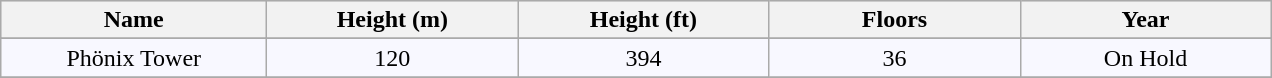<table class = "wikitable sortable">
<tr ---- align="center" valign="top" bgcolor="#dddddd">
<th width="170px">Name</th>
<th width="160px">Height (m)<br></th>
<th width="160px">Height (ft)<br></th>
<th width="160px">Floors</th>
<th width="160px">Year</th>
</tr>
<tr>
</tr>
<tr ---- align="center" valign="top" bgcolor="#F8F8FF">
<td>Phönix Tower</td>
<td>120</td>
<td>394</td>
<td>36</td>
<td>On Hold</td>
</tr>
<tr>
</tr>
</table>
